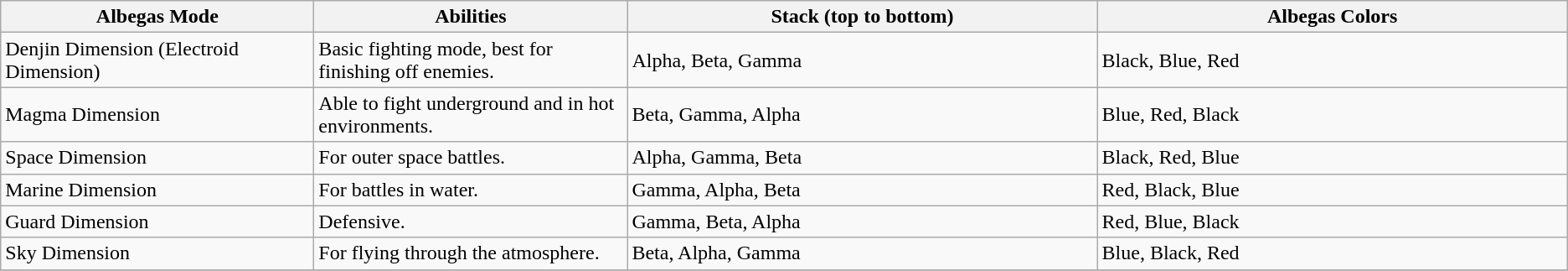<table class="wikitable">
<tr>
<th style="width:20%;">Albegas Mode</th>
<th style="width:20%;">Abilities</th>
<th style="width:30%;">Stack (top to bottom)</th>
<th style="width:30%;">Albegas Colors</th>
</tr>
<tr>
<td>Denjin Dimension (Electroid Dimension)</td>
<td>Basic fighting mode, best for finishing off enemies.</td>
<td>Alpha, Beta, Gamma</td>
<td>Black, Blue, Red</td>
</tr>
<tr>
<td>Magma Dimension</td>
<td>Able to fight underground and in hot environments.</td>
<td>Beta, Gamma, Alpha</td>
<td>Blue, Red, Black</td>
</tr>
<tr>
<td>Space Dimension</td>
<td>For outer space battles.</td>
<td>Alpha, Gamma, Beta</td>
<td>Black, Red, Blue</td>
</tr>
<tr>
<td>Marine Dimension</td>
<td>For battles in water.</td>
<td>Gamma, Alpha, Beta</td>
<td>Red, Black, Blue</td>
</tr>
<tr>
<td>Guard Dimension</td>
<td>Defensive.</td>
<td>Gamma, Beta, Alpha</td>
<td>Red, Blue, Black</td>
</tr>
<tr>
<td>Sky Dimension</td>
<td>For flying through the atmosphere.</td>
<td>Beta, Alpha, Gamma</td>
<td>Blue, Black, Red</td>
</tr>
<tr>
</tr>
</table>
